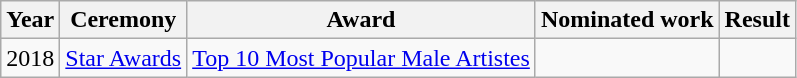<table class="wikitable sortable">
<tr>
<th>Year</th>
<th>Ceremony</th>
<th>Award</th>
<th>Nominated work</th>
<th>Result</th>
</tr>
<tr>
<td>2018</td>
<td><a href='#'>Star Awards</a></td>
<td><a href='#'>Top 10 Most Popular Male Artistes</a></td>
<td></td>
<td></td>
</tr>
</table>
